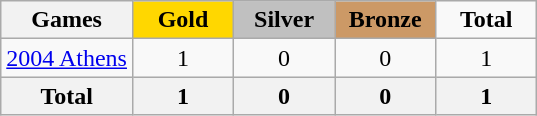<table class="wikitable">
<tr align=center>
<th>Games</th>
<td width=60 bgcolor=gold><strong>Gold</strong></td>
<td width=60 bgcolor=silver><strong>Silver</strong></td>
<td width=60 bgcolor=cc9966><strong>Bronze</strong></td>
<td width=60><strong>Total</strong></td>
</tr>
<tr align=center>
<td align=left><a href='#'>2004 Athens</a></td>
<td>1</td>
<td>0</td>
<td>0</td>
<td>1</td>
</tr>
<tr align=center>
<th>Total</th>
<th>1</th>
<th>0</th>
<th>0</th>
<th>1</th>
</tr>
</table>
